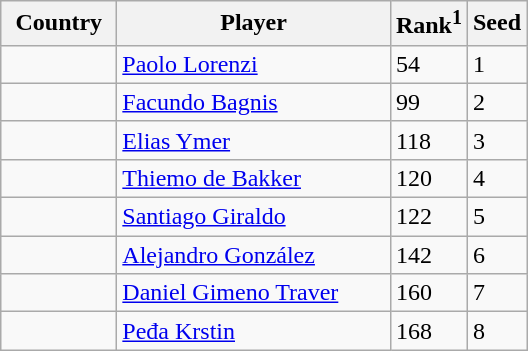<table class="sortable wikitable">
<tr>
<th width="70">Country</th>
<th width="175">Player</th>
<th>Rank<sup>1</sup></th>
<th>Seed</th>
</tr>
<tr>
<td></td>
<td><a href='#'>Paolo Lorenzi</a></td>
<td>54</td>
<td>1</td>
</tr>
<tr>
<td></td>
<td><a href='#'>Facundo Bagnis</a></td>
<td>99</td>
<td>2</td>
</tr>
<tr>
<td></td>
<td><a href='#'>Elias Ymer</a></td>
<td>118</td>
<td>3</td>
</tr>
<tr>
<td></td>
<td><a href='#'>Thiemo de Bakker</a></td>
<td>120</td>
<td>4</td>
</tr>
<tr>
<td></td>
<td><a href='#'>Santiago Giraldo</a></td>
<td>122</td>
<td>5</td>
</tr>
<tr>
<td></td>
<td><a href='#'>Alejandro González</a></td>
<td>142</td>
<td>6</td>
</tr>
<tr>
<td></td>
<td><a href='#'>Daniel Gimeno Traver</a></td>
<td>160</td>
<td>7</td>
</tr>
<tr>
<td></td>
<td><a href='#'>Peđa Krstin</a></td>
<td>168</td>
<td>8</td>
</tr>
</table>
